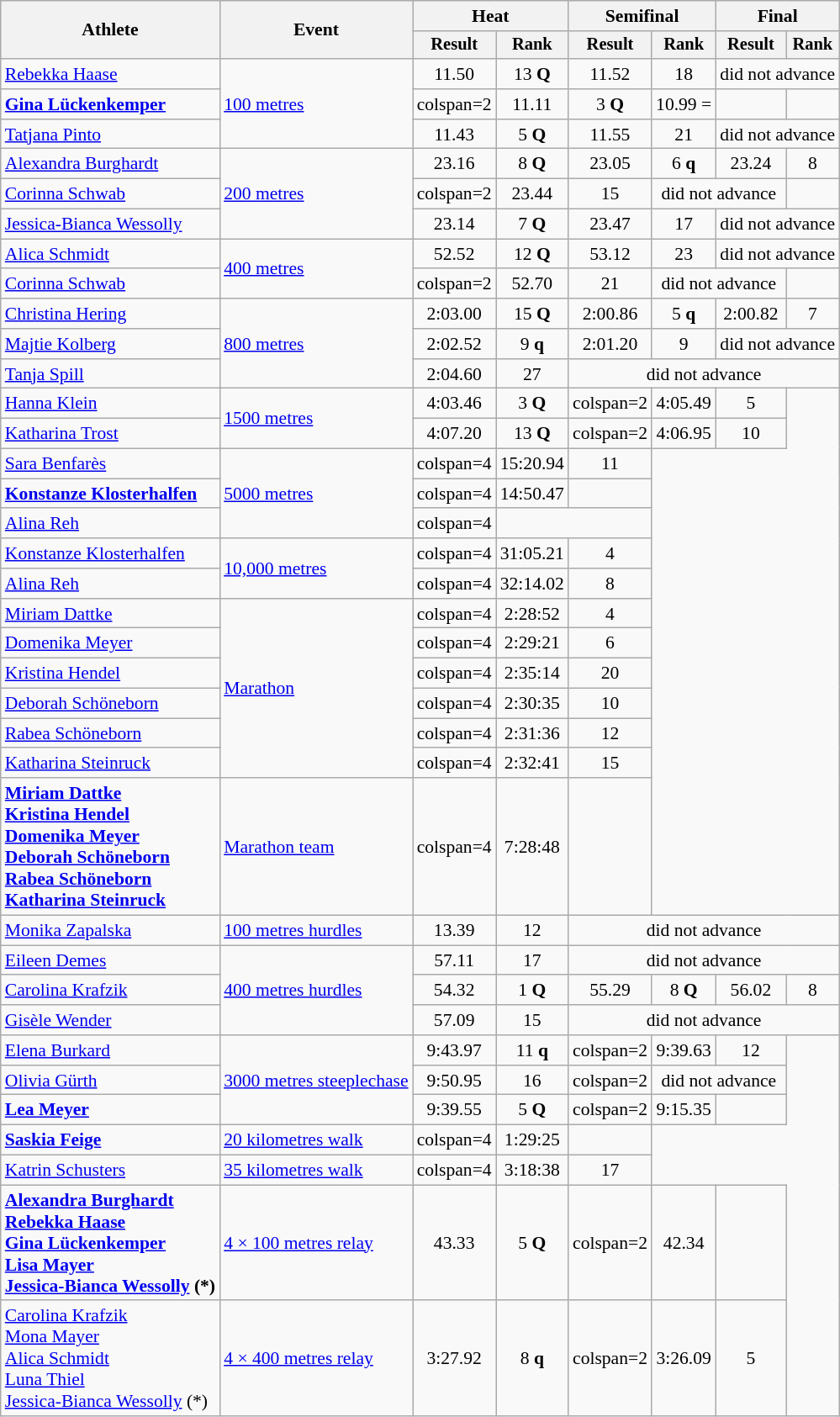<table class=wikitable style=font-size:90%>
<tr>
<th rowspan=2>Athlete</th>
<th rowspan=2>Event</th>
<th colspan=2>Heat</th>
<th colspan=2>Semifinal</th>
<th colspan=2>Final</th>
</tr>
<tr style=font-size:95%>
<th>Result</th>
<th>Rank</th>
<th>Result</th>
<th>Rank</th>
<th>Result</th>
<th>Rank</th>
</tr>
<tr align=center>
<td align=left><a href='#'>Rebekka Haase</a></td>
<td align=left rowspan=3><a href='#'>100 metres</a></td>
<td>11.50</td>
<td>13 <strong>Q</strong></td>
<td>11.52</td>
<td>18</td>
<td colspan=2>did not advance</td>
</tr>
<tr align=center>
<td align=left><strong><a href='#'>Gina Lückenkemper</a></strong></td>
<td>colspan=2</td>
<td>11.11</td>
<td>3 <strong>Q</strong></td>
<td>10.99 =</td>
<td></td>
</tr>
<tr align=center>
<td align=left><a href='#'>Tatjana Pinto</a></td>
<td>11.43</td>
<td>5 <strong>Q</strong></td>
<td>11.55</td>
<td>21</td>
<td colspan=2>did not advance</td>
</tr>
<tr align=center>
<td align=left><a href='#'>Alexandra Burghardt</a></td>
<td align=left rowspan=3><a href='#'>200 metres</a></td>
<td>23.16</td>
<td>8 <strong>Q</strong></td>
<td>23.05</td>
<td>6 <strong>q</strong></td>
<td>23.24</td>
<td>8</td>
</tr>
<tr align=center>
<td align=left><a href='#'>Corinna Schwab</a></td>
<td>colspan=2</td>
<td>23.44</td>
<td>15</td>
<td colspan=2>did not advance</td>
</tr>
<tr align=center>
<td align=left><a href='#'>Jessica-Bianca Wessolly</a></td>
<td>23.14 </td>
<td>7 <strong>Q</strong></td>
<td>23.47</td>
<td>17</td>
<td colspan=2>did not advance</td>
</tr>
<tr align=center>
<td align=left><a href='#'>Alica Schmidt</a></td>
<td align=left rowspan=2><a href='#'>400 metres</a></td>
<td>52.52</td>
<td>12 <strong>Q</strong></td>
<td>53.12</td>
<td>23</td>
<td colspan=2>did not advance</td>
</tr>
<tr align=center>
<td align=left><a href='#'>Corinna Schwab</a></td>
<td>colspan=2</td>
<td>52.70</td>
<td>21</td>
<td colspan=2>did not advance</td>
</tr>
<tr align=center>
<td align=left><a href='#'>Christina Hering</a></td>
<td align=left rowspan=3><a href='#'>800 metres</a></td>
<td>2:03.00</td>
<td>15 <strong>Q</strong></td>
<td>2:00.86</td>
<td>5 <strong>q</strong></td>
<td>2:00.82</td>
<td>7</td>
</tr>
<tr align=center>
<td align=left><a href='#'>Majtie Kolberg</a></td>
<td>2:02.52</td>
<td>9 <strong>q</strong></td>
<td>2:01.20 </td>
<td>9</td>
<td colspan=2>did not advance</td>
</tr>
<tr align=center>
<td align=left><a href='#'>Tanja Spill</a></td>
<td>2:04.60</td>
<td>27</td>
<td colspan=4>did not advance</td>
</tr>
<tr align=center>
<td align=left><a href='#'>Hanna Klein</a></td>
<td align=left rowspan=2><a href='#'>1500 metres</a></td>
<td>4:03.46 </td>
<td>3 <strong>Q</strong></td>
<td>colspan=2</td>
<td>4:05.49</td>
<td>5</td>
</tr>
<tr align=center>
<td align=left><a href='#'>Katharina Trost</a></td>
<td>4:07.20</td>
<td>13 <strong>Q</strong></td>
<td>colspan=2</td>
<td>4:06.95</td>
<td>10</td>
</tr>
<tr align=center>
<td align=left><a href='#'>Sara Benfarès</a></td>
<td align=left rowspan=3><a href='#'>5000 metres</a></td>
<td>colspan=4</td>
<td>15:20.94 </td>
<td>11</td>
</tr>
<tr align=center>
<td align=left><strong><a href='#'>Konstanze Klosterhalfen</a></strong></td>
<td>colspan=4</td>
<td>14:50.47</td>
<td></td>
</tr>
<tr align=center>
<td align=left><a href='#'>Alina Reh</a></td>
<td>colspan=4</td>
<td colspan=2></td>
</tr>
<tr align=center>
<td align=left><a href='#'>Konstanze Klosterhalfen</a></td>
<td align=left rowspan=2><a href='#'>10,000 metres</a></td>
<td>colspan=4</td>
<td>31:05.21</td>
<td>4</td>
</tr>
<tr align=center>
<td align=left><a href='#'>Alina Reh</a></td>
<td>colspan=4</td>
<td>32:14.02</td>
<td>8</td>
</tr>
<tr align=center>
<td align=left><a href='#'>Miriam Dattke</a></td>
<td align=left rowspan=6><a href='#'>Marathon</a></td>
<td>colspan=4</td>
<td>2:28:52</td>
<td>4</td>
</tr>
<tr align=center>
<td align=left><a href='#'>Domenika Meyer</a></td>
<td>colspan=4</td>
<td>2:29:21</td>
<td>6</td>
</tr>
<tr align=center>
<td align=left><a href='#'>Kristina Hendel</a></td>
<td>colspan=4</td>
<td>2:35:14</td>
<td>20</td>
</tr>
<tr align=center>
<td align=left><a href='#'>Deborah Schöneborn</a></td>
<td>colspan=4</td>
<td>2:30:35</td>
<td>10</td>
</tr>
<tr align=center>
<td align=left><a href='#'>Rabea Schöneborn</a></td>
<td>colspan=4</td>
<td>2:31:36</td>
<td>12</td>
</tr>
<tr align=center>
<td align=left><a href='#'>Katharina Steinruck</a></td>
<td>colspan=4</td>
<td>2:32:41 </td>
<td>15</td>
</tr>
<tr align=center>
<td align=left><strong><a href='#'>Miriam Dattke</a><br><a href='#'>Kristina Hendel</a><br><a href='#'>Domenika Meyer</a><br><a href='#'>Deborah Schöneborn</a><br><a href='#'>Rabea Schöneborn</a><br><a href='#'>Katharina Steinruck</a></strong></td>
<td align=left><a href='#'>Marathon team</a></td>
<td>colspan=4</td>
<td>7:28:48</td>
<td></td>
</tr>
<tr align=center>
<td align=left><a href='#'>Monika Zapalska</a></td>
<td align=left><a href='#'>100 metres hurdles</a></td>
<td>13.39</td>
<td>12</td>
<td colspan=4>did not advance</td>
</tr>
<tr align=center>
<td align=left><a href='#'>Eileen Demes</a></td>
<td align=left rowspan=3><a href='#'>400 metres hurdles</a></td>
<td>57.11</td>
<td>17</td>
<td colspan=4>did not advance</td>
</tr>
<tr align=center>
<td align=left><a href='#'>Carolina Krafzik</a></td>
<td>54.32 </td>
<td>1 <strong>Q</strong></td>
<td>55.29</td>
<td>8 <strong>Q</strong></td>
<td>56.02</td>
<td>8</td>
</tr>
<tr align=center>
<td align=left><a href='#'>Gisèle Wender</a></td>
<td>57.09</td>
<td>15</td>
<td colspan=4>did not advance</td>
</tr>
<tr align=center>
<td align=left><a href='#'>Elena Burkard</a></td>
<td align=left rowspan=3><a href='#'>3000 metres steeplechase</a></td>
<td>9:43.97</td>
<td>11 <strong>q</strong></td>
<td>colspan=2</td>
<td>9:39.63 </td>
<td>12</td>
</tr>
<tr align=center>
<td align=left><a href='#'>Olivia Gürth</a></td>
<td>9:50.95</td>
<td>16</td>
<td>colspan=2</td>
<td colspan=2>did not advance</td>
</tr>
<tr align=center>
<td align=left><strong><a href='#'>Lea Meyer</a></strong></td>
<td>9:39.55</td>
<td>5 <strong>Q</strong></td>
<td>colspan=2</td>
<td>9:15.35 </td>
<td></td>
</tr>
<tr align=center>
<td align=left><strong><a href='#'>Saskia Feige</a></strong></td>
<td align=left><a href='#'>20 kilometres walk</a></td>
<td>colspan=4</td>
<td>1:29:25 </td>
<td></td>
</tr>
<tr align=center>
<td align=left><a href='#'>Katrin Schusters</a></td>
<td align=left><a href='#'>35 kilometres walk</a></td>
<td>colspan=4</td>
<td>3:18:38</td>
<td>17</td>
</tr>
<tr align=center>
<td align=left><strong><a href='#'>Alexandra Burghardt</a><br><a href='#'>Rebekka Haase</a><br><a href='#'>Gina Lückenkemper</a><br><a href='#'>Lisa Mayer</a><br><a href='#'>Jessica-Bianca Wessolly</a> (*)</strong></td>
<td align=left><a href='#'>4 × 100 metres relay</a></td>
<td>43.33</td>
<td>5 <strong>Q</strong></td>
<td>colspan=2</td>
<td>42.34</td>
<td></td>
</tr>
<tr align=center>
<td align=left><a href='#'>Carolina Krafzik</a><br><a href='#'>Mona Mayer</a><br><a href='#'>Alica Schmidt</a><br><a href='#'>Luna Thiel</a><br><a href='#'>Jessica-Bianca Wessolly</a> (*)</td>
<td align=left><a href='#'>4 × 400 metres relay</a></td>
<td>3:27.92</td>
<td>8 <strong>q</strong></td>
<td>colspan=2</td>
<td>3:26.09 </td>
<td>5</td>
</tr>
</table>
